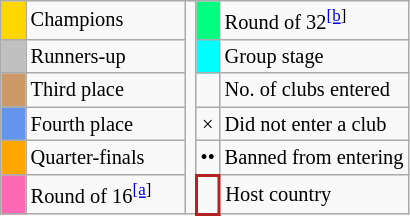<table class=wikitable style="text-align:center;font-size:85%">
<tr>
<td bgcolor=gold>   </td>
<td width=100 align=left>Champions</td>
<td rowspan=6></td>
<td bgcolor=springgreen></td>
<td align=left>Round of 32<sup><a href='#'>[b</a>]</sup></td>
</tr>
<tr>
<td bgcolor=silver></td>
<td align=left>Runners-up</td>
<td bgcolor=cyan></td>
<td align=left>Group stage</td>
</tr>
<tr>
<td bgcolor=#c96></td>
<td align=left>Third place</td>
<td></td>
<td align=left>No. of clubs entered</td>
</tr>
<tr>
<td bgcolor=CornflowerBlue></td>
<td align=left>Fourth place</td>
<td>×</td>
<td align=left>Did not enter a club</td>
</tr>
<tr>
<td bgcolor=orange></td>
<td width=100 align=left>Quarter-finals</td>
<td>••</td>
<td align=left>Banned from entering</td>
</tr>
<tr>
<td bgcolor=hotpink></td>
<td width=100 align=left>Round of 16<sup><a href='#'>[a</a>]</sup></td>
<td style="border: 2.5px solid firebrick"></td>
<td align=left>Host country</td>
</tr>
</table>
